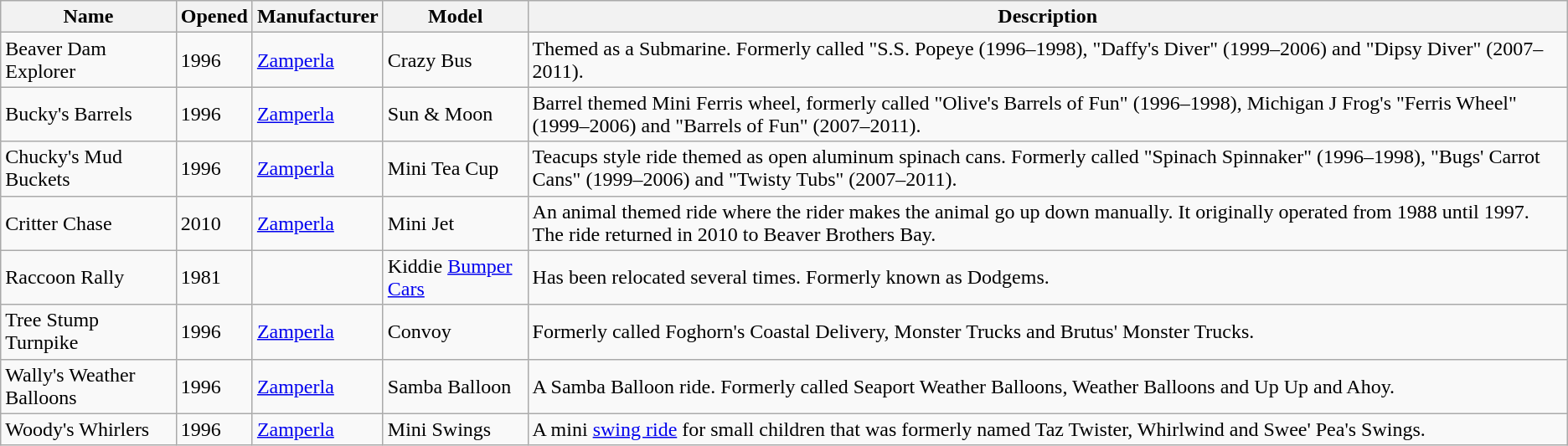<table class="wikitable sortable">
<tr>
<th>Name</th>
<th>Opened</th>
<th>Manufacturer</th>
<th>Model</th>
<th>Description</th>
</tr>
<tr>
<td>Beaver Dam Explorer</td>
<td>1996</td>
<td><a href='#'>Zamperla</a></td>
<td>Crazy Bus</td>
<td>Themed as a Submarine. Formerly called "S.S. Popeye (1996–1998), "Daffy's Diver" (1999–2006) and "Dipsy Diver" (2007–2011).</td>
</tr>
<tr>
<td>Bucky's Barrels</td>
<td>1996</td>
<td><a href='#'>Zamperla</a></td>
<td>Sun & Moon</td>
<td>Barrel themed Mini Ferris wheel, formerly called "Olive's Barrels of Fun" (1996–1998), Michigan J Frog's "Ferris Wheel" (1999–2006) and "Barrels of Fun" (2007–2011).</td>
</tr>
<tr>
<td>Chucky's Mud Buckets</td>
<td>1996</td>
<td><a href='#'>Zamperla</a></td>
<td>Mini Tea Cup</td>
<td>Teacups style ride themed as open aluminum spinach cans. Formerly called "Spinach Spinnaker" (1996–1998), "Bugs' Carrot Cans" (1999–2006) and "Twisty Tubs" (2007–2011).</td>
</tr>
<tr>
<td>Critter Chase</td>
<td>2010</td>
<td><a href='#'>Zamperla</a></td>
<td>Mini Jet</td>
<td>An animal themed ride where the rider makes the animal go up down manually. It originally operated from 1988 until 1997. The ride returned in 2010 to Beaver Brothers Bay.</td>
</tr>
<tr>
<td>Raccoon Rally</td>
<td>1981</td>
<td></td>
<td>Kiddie <a href='#'>Bumper Cars</a></td>
<td>Has been relocated several times. Formerly known as Dodgems.</td>
</tr>
<tr>
<td>Tree Stump Turnpike</td>
<td>1996</td>
<td><a href='#'>Zamperla</a></td>
<td>Convoy</td>
<td>Formerly called Foghorn's Coastal Delivery, Monster Trucks and Brutus' Monster Trucks.</td>
</tr>
<tr>
<td>Wally's Weather Balloons</td>
<td>1996</td>
<td><a href='#'>Zamperla</a></td>
<td>Samba Balloon</td>
<td>A Samba Balloon ride. Formerly called Seaport Weather Balloons, Weather Balloons and Up Up and Ahoy.</td>
</tr>
<tr>
<td>Woody's Whirlers</td>
<td>1996</td>
<td><a href='#'>Zamperla</a></td>
<td>Mini Swings</td>
<td>A mini <a href='#'>swing ride</a> for small children that was formerly named Taz Twister, Whirlwind and Swee' Pea's Swings.</td>
</tr>
</table>
